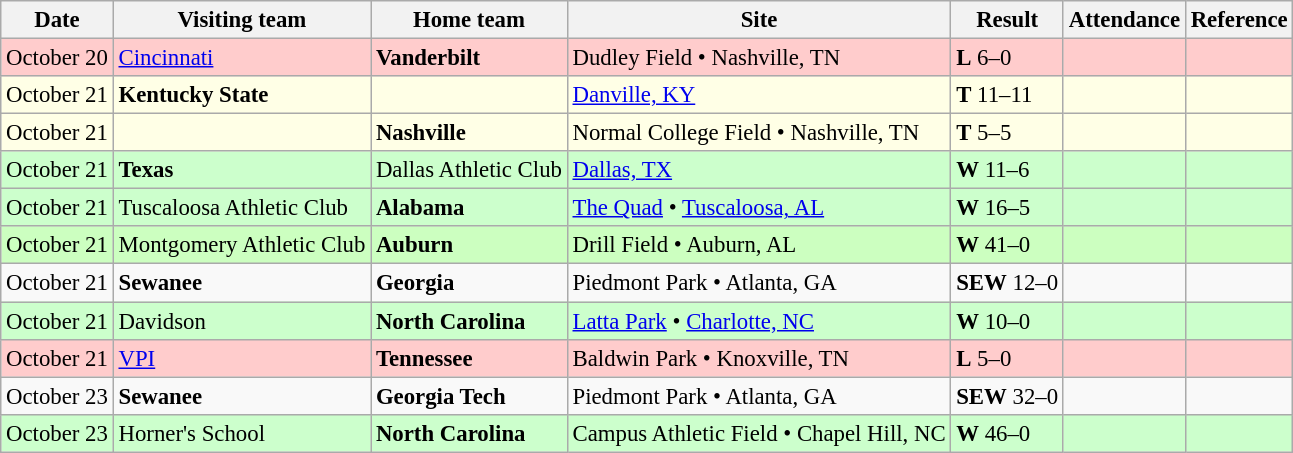<table class="wikitable" style="font-size:95%;">
<tr>
<th>Date</th>
<th>Visiting team</th>
<th>Home team</th>
<th>Site</th>
<th>Result</th>
<th>Attendance</th>
<th class="unsortable">Reference</th>
</tr>
<tr bgcolor=ffcccc>
<td>October 20</td>
<td><a href='#'>Cincinnati</a></td>
<td><strong>Vanderbilt</strong></td>
<td>Dudley Field •  Nashville, TN</td>
<td><strong>L</strong> 6–0</td>
<td></td>
<td></td>
</tr>
<tr bgcolor=ffffe6>
<td>October 21</td>
<td><strong>Kentucky State</strong></td>
<td></td>
<td><a href='#'>Danville, KY</a></td>
<td><strong>T</strong> 11–11</td>
<td></td>
<td></td>
</tr>
<tr bgcolor=ffffe6>
<td>October 21</td>
<td></td>
<td><strong>Nashville</strong></td>
<td>Normal College Field • Nashville, TN</td>
<td><strong>T</strong> 5–5</td>
<td></td>
<td></td>
</tr>
<tr bgcolor=ccffcc>
<td>October 21</td>
<td><strong>Texas</strong></td>
<td>Dallas Athletic Club</td>
<td><a href='#'>Dallas, TX</a></td>
<td><strong>W</strong> 11–6</td>
<td></td>
<td></td>
</tr>
<tr bgcolor=ccffcc>
<td>October 21</td>
<td>Tuscaloosa Athletic Club</td>
<td><strong>Alabama</strong></td>
<td><a href='#'>The Quad</a> • <a href='#'>Tuscaloosa, AL</a></td>
<td><strong>W</strong> 16–5</td>
<td></td>
<td></td>
</tr>
<tr bgcolor=ccffc>
<td>October 21</td>
<td>Montgomery Athletic Club</td>
<td><strong>Auburn</strong></td>
<td>Drill Field • Auburn, AL</td>
<td><strong>W</strong> 41–0</td>
<td></td>
<td></td>
</tr>
<tr bgcolor=>
<td>October 21</td>
<td><strong>Sewanee</strong></td>
<td><strong>Georgia</strong></td>
<td>Piedmont Park • Atlanta, GA</td>
<td><strong>SEW</strong> 12–0</td>
<td></td>
<td></td>
</tr>
<tr bgcolor=ccffcc>
<td>October 21</td>
<td>Davidson</td>
<td><strong>North Carolina</strong></td>
<td><a href='#'>Latta Park</a> • <a href='#'>Charlotte, NC</a></td>
<td><strong>W</strong> 10–0</td>
<td></td>
<td></td>
</tr>
<tr bgcolor=ffcccc>
<td>October 21</td>
<td><a href='#'>VPI</a></td>
<td><strong>Tennessee</strong></td>
<td>Baldwin Park • Knoxville, TN</td>
<td><strong>L</strong> 5–0</td>
<td></td>
<td></td>
</tr>
<tr bgcolor=>
<td>October 23</td>
<td><strong>Sewanee</strong></td>
<td><strong>Georgia Tech</strong></td>
<td>Piedmont Park • Atlanta, GA</td>
<td><strong>SEW</strong> 32–0</td>
<td></td>
<td></td>
</tr>
<tr bgcolor=ccffcc>
<td>October 23</td>
<td>Horner's School</td>
<td><strong>North Carolina</strong></td>
<td>Campus Athletic Field • Chapel Hill, NC</td>
<td><strong>W</strong> 46–0</td>
<td></td>
<td></td>
</tr>
</table>
